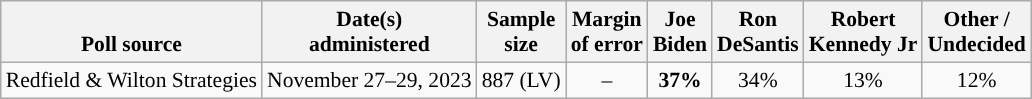<table class="wikitable sortable mw-datatable" style="font-size:90%;text-align:center;line-height:17px">
<tr valign=bottom>
<th>Poll source</th>
<th>Date(s)<br>administered</th>
<th>Sample<br>size</th>
<th>Margin<br>of error</th>
<th class="unsortable">Joe<br>Biden<br></th>
<th class="unsortable">Ron<br>DeSantis<br></th>
<th class="unsortable">Robert<br>Kennedy Jr<br></th>
<th class="unsortable">Other /<br>Undecided</th>
</tr>
<tr>
<td style="text-align:left;">Redfield & Wilton Strategies</td>
<td data-sort-value="2023-12-05">November 27–29, 2023</td>
<td>887 (LV)</td>
<td>–</td>
<td style="color:black;background-color:"><strong>37%</strong></td>
<td>34%</td>
<td>13%</td>
<td>12%</td>
</tr>
</table>
